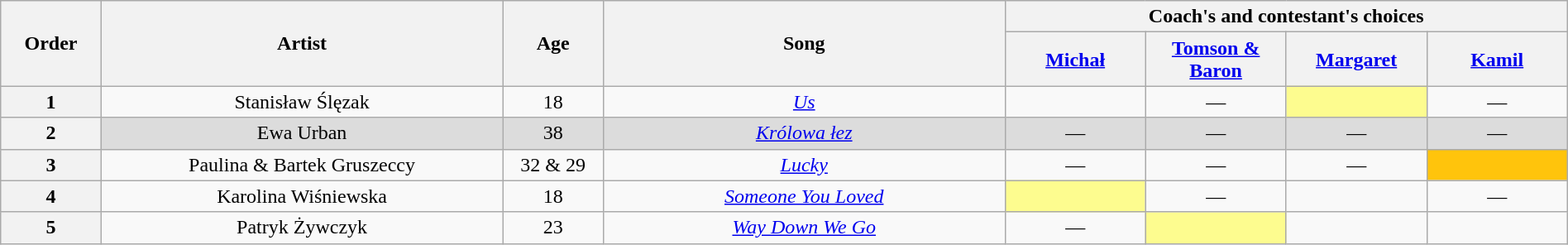<table class="wikitable" style="text-align:center; width:100%;">
<tr>
<th scope="col" rowspan="2" style="width:05%;">Order</th>
<th scope="col" rowspan="2" style="width:20%;">Artist</th>
<th scope="col" rowspan="2" style="width:05%;">Age</th>
<th scope="col" rowspan="2" style="width:20%;">Song</th>
<th scope="col" colspan="4" style="width:32%;">Coach's and contestant's choices</th>
</tr>
<tr>
<th style="width:07%;"><a href='#'>Michał</a></th>
<th style="width:07%;"><a href='#'>Tomson & Baron</a></th>
<th style="width:07%;"><a href='#'>Margaret</a></th>
<th style="width:07%;"><a href='#'>Kamil</a></th>
</tr>
<tr>
<th>1</th>
<td>Stanisław Ślęzak</td>
<td>18</td>
<td><em><a href='#'>Us</a></em></td>
<td><strong></strong></td>
<td>—</td>
<td style="background:#fdfc8f;"><strong></strong></td>
<td>—</td>
</tr>
<tr>
<th>2</th>
<td style="background:#DCDCDC;">Ewa Urban</td>
<td style="background:#DCDCDC;">38</td>
<td style="background:#DCDCDC;"><em><a href='#'>Królowa łez</a></em></td>
<td style="background:#DCDCDC;">—</td>
<td style="background:#DCDCDC;">—</td>
<td style="background:#DCDCDC;">—</td>
<td style="background:#DCDCDC;">—</td>
</tr>
<tr>
<th>3</th>
<td>Paulina & Bartek Gruszeccy</td>
<td>32 & 29</td>
<td><em><a href='#'>Lucky</a></em></td>
<td>—</td>
<td>—</td>
<td>—</td>
<td style="background:#ffc40c;"><strong></strong></td>
</tr>
<tr>
<th>4</th>
<td>Karolina Wiśniewska</td>
<td>18</td>
<td><em><a href='#'>Someone You Loved</a></em></td>
<td style="background:#fdfc8f;"><strong></strong></td>
<td>—</td>
<td><strong></strong></td>
<td>—</td>
</tr>
<tr>
<th>5</th>
<td>Patryk Żywczyk</td>
<td>23</td>
<td><em><a href='#'>Way Down We Go</a></em></td>
<td>—</td>
<td style="background:#fdfc8f;"><strong></strong></td>
<td><strong></strong></td>
<td><strong></strong></td>
</tr>
</table>
